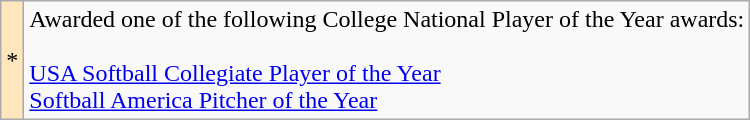<table class="wikitable">
<tr>
<td style="background:#ffe6bd;">*</td>
<td>Awarded one of the following College National Player of the Year awards: <br><br><a href='#'>USA Softball Collegiate Player of the Year</a><br>
<a href='#'>Softball America Pitcher of the Year</a></td>
</tr>
</table>
